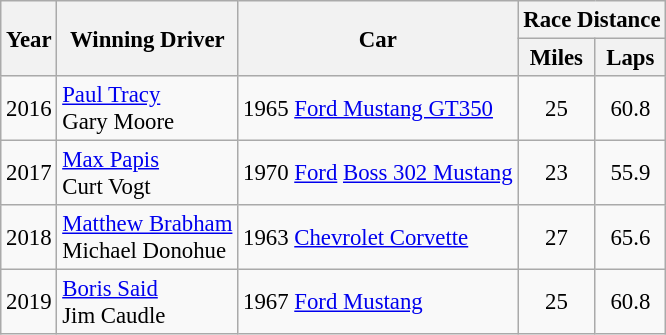<table class="wikitable" style="font-size: 95%;">
<tr>
<th rowspan="2">Year</th>
<th rowspan="2">Winning Driver</th>
<th rowspan="2">Car</th>
<th colspan="2">Race Distance</th>
</tr>
<tr>
<th>Miles</th>
<th>Laps</th>
</tr>
<tr>
<td>2016</td>
<td> <a href='#'>Paul Tracy</a><br> Gary Moore</td>
<td>1965 <a href='#'>Ford Mustang GT350</a></td>
<td align="center">25</td>
<td align="center">60.8</td>
</tr>
<tr>
<td>2017</td>
<td> <a href='#'>Max Papis</a><br> Curt Vogt</td>
<td>1970 <a href='#'>Ford</a> <a href='#'>Boss 302 Mustang</a></td>
<td align="center">23</td>
<td align="center">55.9</td>
</tr>
<tr>
<td>2018</td>
<td> <a href='#'>Matthew Brabham</a><br> Michael Donohue</td>
<td>1963 <a href='#'>Chevrolet Corvette</a></td>
<td align="center">27</td>
<td align="center">65.6</td>
</tr>
<tr>
<td>2019</td>
<td> <a href='#'>Boris Said</a><br> Jim Caudle</td>
<td>1967 <a href='#'>Ford Mustang</a></td>
<td align="center">25</td>
<td align="center">60.8</td>
</tr>
</table>
